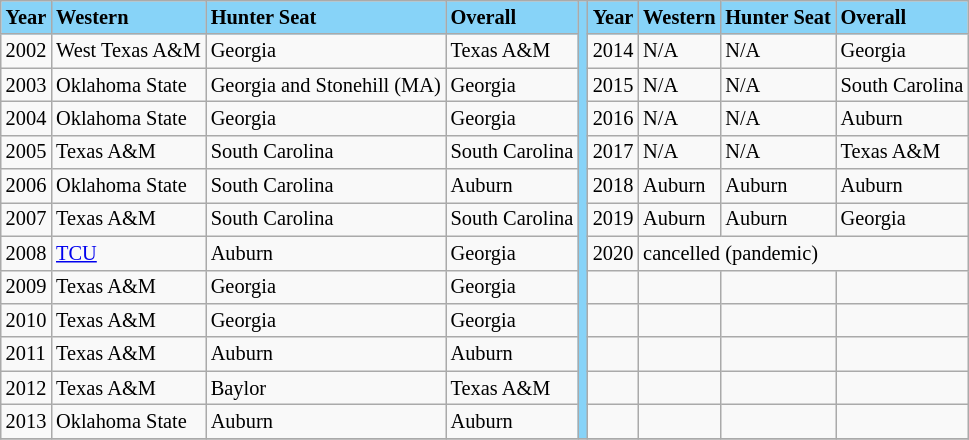<table class="wikitable" style="font-size:85%;">
<tr ! style="background-color: #87D3F8;">
<td><strong>Year</strong></td>
<td><strong>Western</strong></td>
<td><strong>Hunter Seat</strong></td>
<td><strong>Overall</strong></td>
<td rowspan=13></td>
<td><strong>Year</strong></td>
<td><strong>Western</strong></td>
<td><strong>Hunter Seat</strong></td>
<td><strong>Overall</strong></td>
</tr>
<tr --->
<td>2002</td>
<td>West Texas A&M</td>
<td>Georgia</td>
<td>Texas A&M</td>
<td>2014</td>
<td>N/A</td>
<td>N/A</td>
<td>Georgia</td>
</tr>
<tr --->
<td>2003</td>
<td>Oklahoma State</td>
<td>Georgia and Stonehill (MA)</td>
<td>Georgia</td>
<td>2015</td>
<td>N/A</td>
<td>N/A</td>
<td>South Carolina</td>
</tr>
<tr --->
<td>2004</td>
<td>Oklahoma State</td>
<td>Georgia</td>
<td>Georgia</td>
<td>2016</td>
<td>N/A</td>
<td>N/A</td>
<td>Auburn</td>
</tr>
<tr --->
<td>2005</td>
<td>Texas A&M</td>
<td>South Carolina</td>
<td>South Carolina</td>
<td>2017</td>
<td>N/A</td>
<td>N/A</td>
<td>Texas A&M</td>
</tr>
<tr --->
<td>2006</td>
<td>Oklahoma State</td>
<td>South Carolina</td>
<td>Auburn</td>
<td>2018</td>
<td>Auburn</td>
<td>Auburn</td>
<td>Auburn</td>
</tr>
<tr --->
<td>2007</td>
<td>Texas A&M</td>
<td>South Carolina</td>
<td>South Carolina</td>
<td>2019</td>
<td>Auburn</td>
<td>Auburn</td>
<td>Georgia</td>
</tr>
<tr --->
<td>2008</td>
<td><a href='#'>TCU</a></td>
<td>Auburn</td>
<td>Georgia</td>
<td>2020</td>
<td colspan="3">cancelled (pandemic)</td>
</tr>
<tr --->
<td>2009</td>
<td>Texas A&M</td>
<td>Georgia</td>
<td>Georgia</td>
<td></td>
<td></td>
<td></td>
<td></td>
</tr>
<tr --->
<td>2010</td>
<td>Texas A&M</td>
<td>Georgia</td>
<td>Georgia</td>
<td></td>
<td></td>
<td></td>
<td></td>
</tr>
<tr --->
<td>2011</td>
<td>Texas A&M</td>
<td>Auburn</td>
<td>Auburn</td>
<td></td>
<td></td>
<td></td>
<td></td>
</tr>
<tr --->
<td>2012</td>
<td>Texas A&M</td>
<td>Baylor</td>
<td>Texas A&M</td>
<td></td>
<td></td>
<td></td>
<td></td>
</tr>
<tr --->
<td>2013</td>
<td>Oklahoma State</td>
<td>Auburn</td>
<td>Auburn</td>
<td></td>
<td></td>
<td></td>
<td></td>
</tr>
<tr --->
</tr>
</table>
